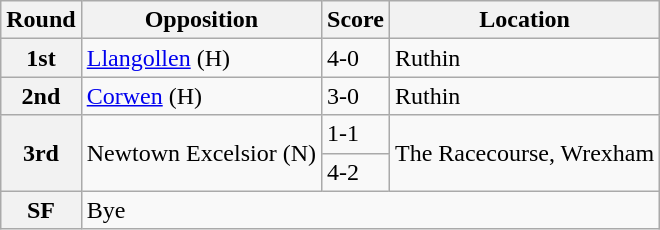<table class="wikitable">
<tr>
<th>Round</th>
<th>Opposition</th>
<th>Score</th>
<th>Location</th>
</tr>
<tr>
<th>1st</th>
<td><a href='#'>Llangollen</a> (H)</td>
<td>4-0</td>
<td>Ruthin</td>
</tr>
<tr>
<th>2nd</th>
<td><a href='#'>Corwen</a> (H)</td>
<td>3-0</td>
<td>Ruthin</td>
</tr>
<tr>
<th rowspan="2">3rd</th>
<td rowspan="2">Newtown Excelsior (N)</td>
<td>1-1</td>
<td rowspan="2">The Racecourse, Wrexham</td>
</tr>
<tr>
<td>4-2</td>
</tr>
<tr>
<th>SF</th>
<td colspan="3">Bye</td>
</tr>
</table>
